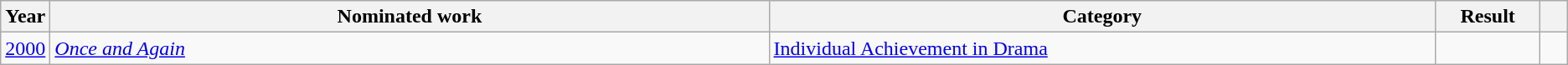<table class="wikitable">
<tr>
<th scope="col" style="width:1em;">Year</th>
<th scope="col" style="width:39em;">Nominated work</th>
<th scope="col" style="width:36em;">Category</th>
<th scope="col" style="width:5em;">Result</th>
<th scope="col" style="width:1em;"></th>
</tr>
<tr>
<td><a href='#'>2000</a></td>
<td><em><a href='#'>Once and Again</a></em></td>
<td><a href='#'>Individual Achievement in Drama</a></td>
<td></td>
<td></td>
</tr>
</table>
